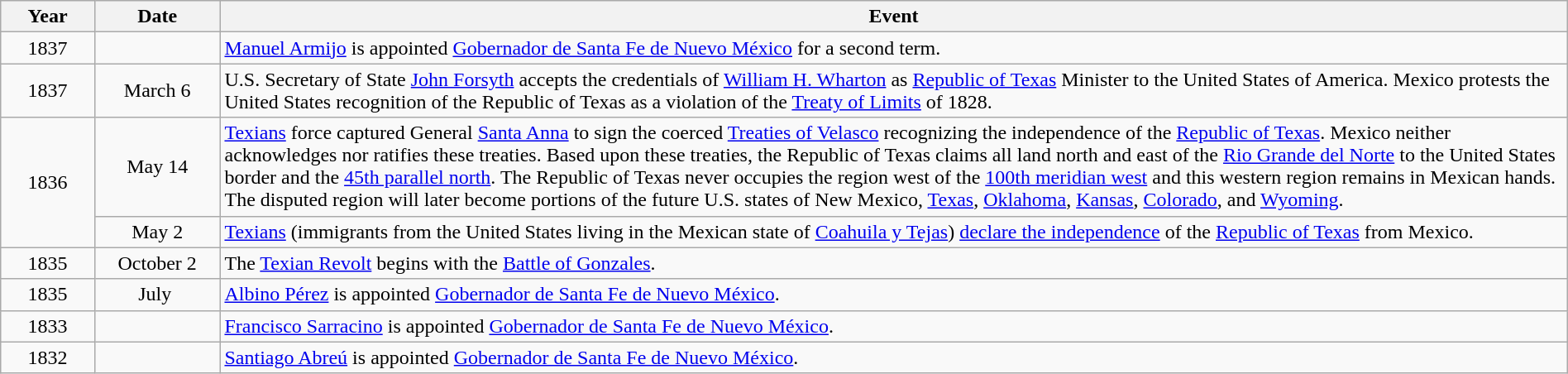<table class="wikitable" style="width:100%;">
<tr>
<th style="width:6%">Year</th>
<th style="width:8%">Date</th>
<th style="width:86%">Event</th>
</tr>
<tr>
<td align=center rowspan=1>1837</td>
<td align=center> </td>
<td><a href='#'>Manuel Armijo</a> is appointed <a href='#'>Gobernador de Santa Fe de Nuevo México</a> for a second term.</td>
</tr>
<tr>
<td align=center rowspan=1>1837</td>
<td align=center>March 6</td>
<td>U.S. Secretary of State <a href='#'>John Forsyth</a> accepts the credentials of <a href='#'>William H. Wharton</a> as <a href='#'>Republic of Texas</a> Minister to the United States of America. Mexico protests the United States recognition of the Republic of Texas as a violation of the <a href='#'>Treaty of Limits</a> of 1828.</td>
</tr>
<tr>
<td align=center rowspan=2>1836</td>
<td align=center>May 14</td>
<td><a href='#'>Texians</a> force captured General <a href='#'>Santa Anna</a> to sign the coerced <a href='#'>Treaties of Velasco</a> recognizing the independence of the <a href='#'>Republic of Texas</a>. Mexico neither acknowledges nor ratifies these treaties.  Based upon these treaties, the Republic of Texas claims all land north and east of the <a href='#'>Rio Grande del Norte</a> to the United States border and the <a href='#'>45th parallel north</a>.  The Republic of Texas never occupies the region west of the <a href='#'>100th meridian west</a> and this western region remains in Mexican hands.  The disputed region will later become portions of the future U.S. states of New Mexico, <a href='#'>Texas</a>, <a href='#'>Oklahoma</a>, <a href='#'>Kansas</a>, <a href='#'>Colorado</a>, and <a href='#'>Wyoming</a>.</td>
</tr>
<tr>
<td align=center>May 2</td>
<td><a href='#'>Texians</a> (immigrants from the United States living in the Mexican state of <a href='#'>Coahuila y Tejas</a>) <a href='#'>declare the independence</a> of the <a href='#'>Republic of Texas</a> from Mexico.</td>
</tr>
<tr>
<td align=center rowspan=1>1835</td>
<td align=center>October 2</td>
<td>The <a href='#'>Texian Revolt</a> begins with the <a href='#'>Battle of Gonzales</a>.</td>
</tr>
<tr>
<td align=center rowspan=1>1835</td>
<td align=center>July </td>
<td><a href='#'>Albino Pérez</a> is appointed <a href='#'>Gobernador de Santa Fe de Nuevo México</a>.</td>
</tr>
<tr>
<td align=center rowspan=1>1833</td>
<td align=center> </td>
<td><a href='#'>Francisco Sarracino</a> is appointed <a href='#'>Gobernador de Santa Fe de Nuevo México</a>.</td>
</tr>
<tr>
<td align=center rowspan=1>1832</td>
<td align=center> </td>
<td><a href='#'>Santiago Abreú</a> is appointed <a href='#'>Gobernador de Santa Fe de Nuevo México</a>.</td>
</tr>
</table>
